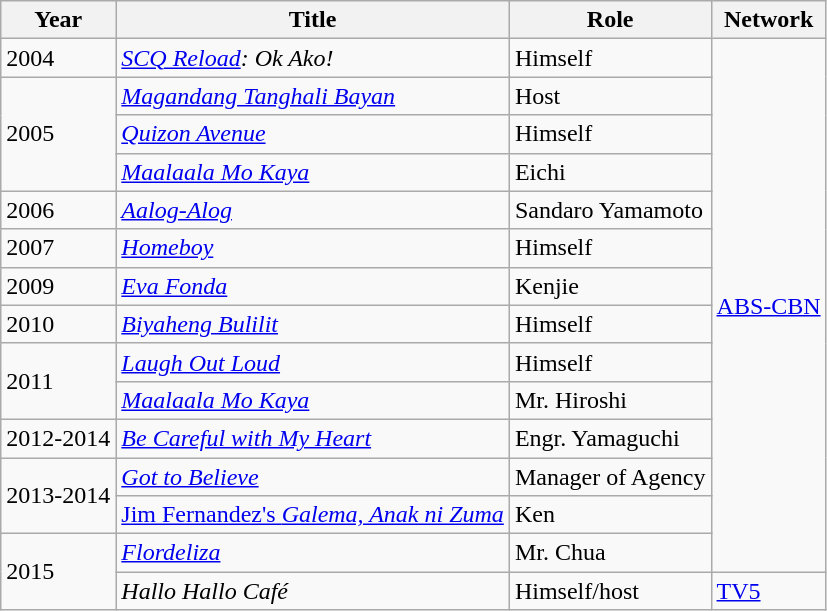<table class="wikitable sortable plainrowheaders">
<tr>
<th scope="col">Year</th>
<th scope="col">Title</th>
<th scope="col">Role</th>
<th scope="col">Network</th>
</tr>
<tr>
<td>2004</td>
<td><em><a href='#'>SCQ Reload</a>: Ok Ako!</em></td>
<td>Himself</td>
<td rowspan=14><a href='#'>ABS-CBN</a></td>
</tr>
<tr>
<td rowspan="3">2005</td>
<td><em><a href='#'>Magandang Tanghali Bayan</a></em></td>
<td>Host</td>
</tr>
<tr>
<td><em><a href='#'>Quizon Avenue</a></em></td>
<td>Himself</td>
</tr>
<tr>
<td><em><a href='#'>Maalaala Mo Kaya</a></em></td>
<td>Eichi</td>
</tr>
<tr>
<td>2006</td>
<td><em><a href='#'>Aalog-Alog</a></em></td>
<td>Sandaro Yamamoto</td>
</tr>
<tr>
<td>2007</td>
<td><em><a href='#'>Homeboy</a></em></td>
<td>Himself</td>
</tr>
<tr>
<td>2009</td>
<td><em><a href='#'>Eva Fonda</a></em></td>
<td>Kenjie</td>
</tr>
<tr>
<td>2010</td>
<td><em><a href='#'>Biyaheng Bulilit</a></em></td>
<td>Himself</td>
</tr>
<tr>
<td rowspan=2>2011</td>
<td><em><a href='#'>Laugh Out Loud</a></em></td>
<td>Himself</td>
</tr>
<tr>
<td><em><a href='#'>Maalaala Mo Kaya</a></em></td>
<td>Mr. Hiroshi</td>
</tr>
<tr>
<td>2012-2014</td>
<td><em><a href='#'>Be Careful with My Heart</a></em></td>
<td>Engr. Yamaguchi</td>
</tr>
<tr>
<td rowspan=2>2013-2014</td>
<td><em><a href='#'>Got to Believe</a></em></td>
<td>Manager of Agency</td>
</tr>
<tr>
<td><a href='#'>Jim Fernandez's <em>Galema, Anak ni Zuma</em></a></td>
<td>Ken</td>
</tr>
<tr>
<td rowspan=2>2015</td>
<td><em><a href='#'>Flordeliza</a></em></td>
<td>Mr. Chua</td>
</tr>
<tr>
<td><em>Hallo Hallo Café</em></td>
<td>Himself/host</td>
<td><a href='#'>TV5</a></td>
</tr>
</table>
